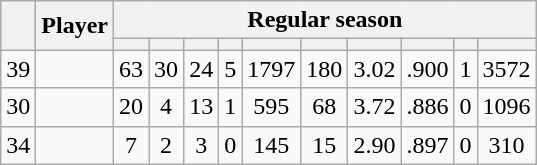<table class="wikitable plainrowheaders" style="text-align:center;">
<tr>
<th scope="col" rowspan="2"></th>
<th scope="col" rowspan="2">Player</th>
<th scope=colgroup colspan=10>Regular season</th>
</tr>
<tr>
<th scope="col"></th>
<th scope="col"></th>
<th scope="col"></th>
<th scope="col"></th>
<th scope="col"></th>
<th scope="col"></th>
<th scope="col"></th>
<th scope="col"></th>
<th scope="col"></th>
<th scope="col"></th>
</tr>
<tr>
<td scope="row">39</td>
<td align="left"></td>
<td>63</td>
<td>30</td>
<td>24</td>
<td>5</td>
<td>1797</td>
<td>180</td>
<td>3.02</td>
<td>.900</td>
<td>1</td>
<td>3572</td>
</tr>
<tr>
<td scope="row">30</td>
<td align="left"></td>
<td>20</td>
<td>4</td>
<td>13</td>
<td>1</td>
<td>595</td>
<td>68</td>
<td>3.72</td>
<td>.886</td>
<td>0</td>
<td>1096</td>
</tr>
<tr>
<td scope="row">34</td>
<td align="left"></td>
<td>7</td>
<td>2</td>
<td>3</td>
<td>0</td>
<td>145</td>
<td>15</td>
<td>2.90</td>
<td>.897</td>
<td>0</td>
<td>310</td>
</tr>
</table>
